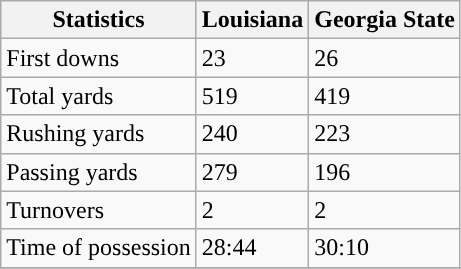<table class="wikitable">
<tr>
<th>Statistics</th>
<th>Louisiana</th>
<th>Georgia State</th>
</tr>
<tr>
<td>First downs</td>
<td>23</td>
<td>26</td>
</tr>
<tr>
<td>Total yards</td>
<td>519</td>
<td>419</td>
</tr>
<tr>
<td>Rushing yards</td>
<td>240</td>
<td>223</td>
</tr>
<tr>
<td>Passing yards</td>
<td>279</td>
<td>196</td>
</tr>
<tr>
<td>Turnovers</td>
<td>2</td>
<td>2</td>
</tr>
<tr>
<td>Time of possession</td>
<td>28:44</td>
<td>30:10</td>
</tr>
<tr>
</tr>
</table>
